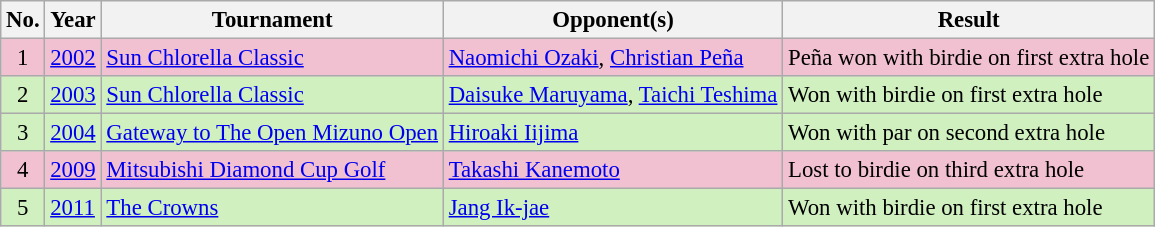<table class="wikitable" style="font-size:95%;">
<tr>
<th>No.</th>
<th>Year</th>
<th>Tournament</th>
<th>Opponent(s)</th>
<th>Result</th>
</tr>
<tr style="background:#F2C1D1;">
<td align=center>1</td>
<td><a href='#'>2002</a></td>
<td><a href='#'>Sun Chlorella Classic</a></td>
<td> <a href='#'>Naomichi Ozaki</a>,  <a href='#'>Christian Peña</a></td>
<td>Peña won with birdie on first extra hole</td>
</tr>
<tr style="background:#D0F0C0;">
<td align=center>2</td>
<td><a href='#'>2003</a></td>
<td><a href='#'>Sun Chlorella Classic</a></td>
<td> <a href='#'>Daisuke Maruyama</a>,  <a href='#'>Taichi Teshima</a></td>
<td>Won with birdie on first extra hole</td>
</tr>
<tr style="background:#D0F0C0;">
<td align=center>3</td>
<td><a href='#'>2004</a></td>
<td><a href='#'>Gateway to The Open Mizuno Open</a></td>
<td> <a href='#'>Hiroaki Iijima</a></td>
<td>Won with par on second extra hole</td>
</tr>
<tr style="background:#F2C1D1;">
<td align=center>4</td>
<td><a href='#'>2009</a></td>
<td><a href='#'>Mitsubishi Diamond Cup Golf</a></td>
<td> <a href='#'>Takashi Kanemoto</a></td>
<td>Lost to birdie on third extra hole</td>
</tr>
<tr style="background:#D0F0C0;">
<td align=center>5</td>
<td><a href='#'>2011</a></td>
<td><a href='#'>The Crowns</a></td>
<td> <a href='#'>Jang Ik-jae</a></td>
<td>Won with birdie on first extra hole</td>
</tr>
</table>
